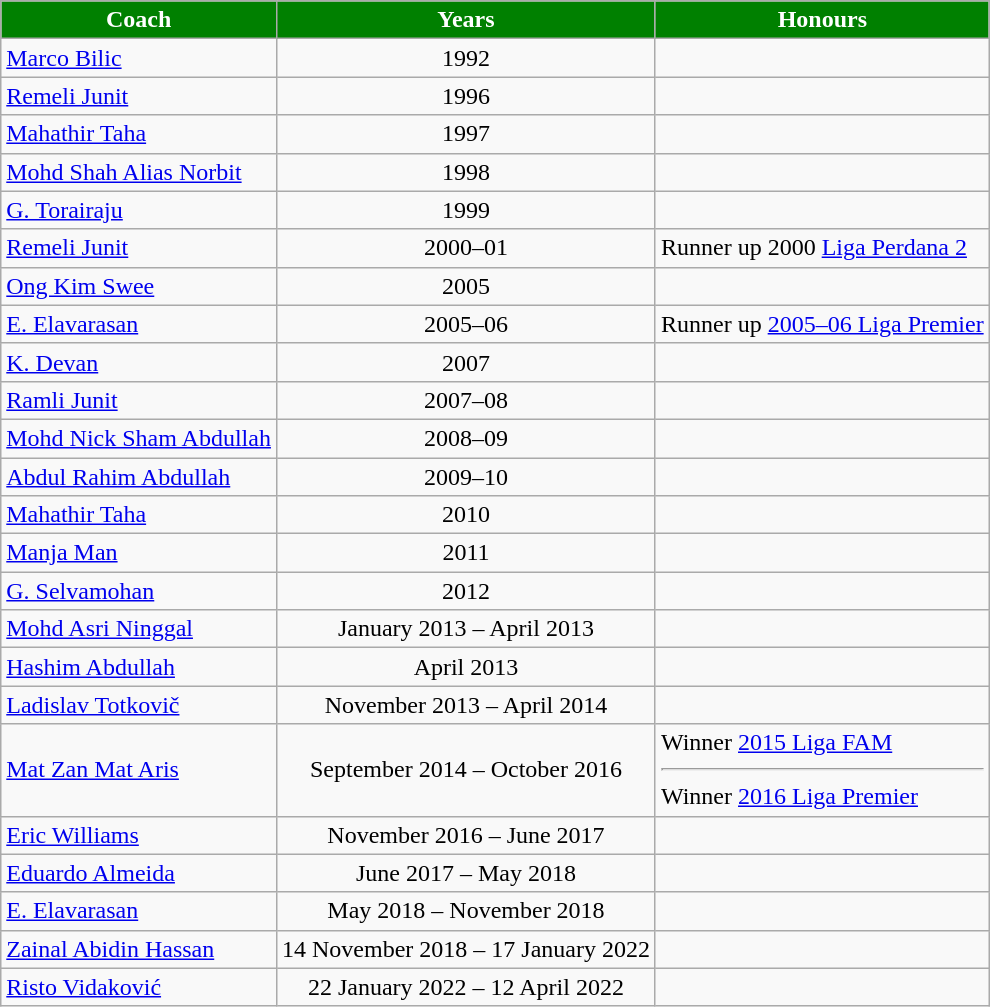<table class="wikitable">
<tr>
<th style="background:green; color:White; text-align:center;">Coach</th>
<th style="background:green; color:White; text-align:center;">Years</th>
<th style="background:green; color:White; text-align:center;">Honours</th>
</tr>
<tr>
<td><a href='#'>Marco Bilic</a></td>
<td align=center>1992</td>
<td></td>
</tr>
<tr>
<td><a href='#'>Remeli Junit</a></td>
<td align=center>1996</td>
<td></td>
</tr>
<tr>
<td><a href='#'>Mahathir Taha</a></td>
<td align=center>1997</td>
<td></td>
</tr>
<tr>
<td><a href='#'>Mohd Shah Alias Norbit</a></td>
<td align=center>1998</td>
<td></td>
</tr>
<tr>
<td><a href='#'>G. Torairaju</a></td>
<td align=center>1999</td>
<td></td>
</tr>
<tr>
<td><a href='#'>Remeli Junit</a></td>
<td align=center>2000–01</td>
<td>Runner up 2000 <a href='#'>Liga Perdana 2</a></td>
</tr>
<tr>
<td><a href='#'>Ong Kim Swee</a></td>
<td align=center>2005</td>
<td></td>
</tr>
<tr>
<td><a href='#'>E. Elavarasan</a></td>
<td align=center>2005–06</td>
<td>Runner up <a href='#'>2005–06 Liga Premier</a></td>
</tr>
<tr>
<td><a href='#'>K. Devan</a></td>
<td align=center>2007</td>
<td></td>
</tr>
<tr>
<td><a href='#'>Ramli Junit</a></td>
<td align=center>2007–08</td>
<td></td>
</tr>
<tr>
<td><a href='#'>Mohd Nick Sham Abdullah</a></td>
<td align=center>2008–09</td>
<td></td>
</tr>
<tr>
<td><a href='#'>Abdul Rahim Abdullah</a></td>
<td align=center>2009–10</td>
<td></td>
</tr>
<tr>
<td><a href='#'>Mahathir Taha</a></td>
<td align=center>2010</td>
<td></td>
</tr>
<tr>
<td><a href='#'>Manja Man</a></td>
<td align=center>2011</td>
<td></td>
</tr>
<tr>
<td><a href='#'>G. Selvamohan</a></td>
<td align=center>2012</td>
<td></td>
</tr>
<tr>
<td><a href='#'>Mohd Asri Ninggal</a></td>
<td align=center>January 2013 – April 2013</td>
<td></td>
</tr>
<tr>
<td><a href='#'>Hashim Abdullah</a></td>
<td align=center>April 2013</td>
<td></td>
</tr>
<tr>
<td><a href='#'>Ladislav Totkovič</a></td>
<td align=center>November 2013 – April 2014</td>
<td></td>
</tr>
<tr>
<td><a href='#'>Mat Zan Mat Aris</a></td>
<td align=center>September 2014 – October 2016</td>
<td>Winner <a href='#'>2015 Liga FAM</a> <hr> Winner <a href='#'>2016 Liga Premier</a></td>
</tr>
<tr>
<td><a href='#'>Eric Williams</a></td>
<td align=center>November 2016 – June 2017</td>
<td></td>
</tr>
<tr>
<td><a href='#'>Eduardo Almeida</a></td>
<td align=center>June 2017 – May 2018</td>
<td></td>
</tr>
<tr>
<td><a href='#'>E. Elavarasan</a></td>
<td align=center>May 2018 – November 2018</td>
<td></td>
</tr>
<tr>
<td><a href='#'>Zainal Abidin Hassan</a></td>
<td align=center>14 November 2018 – 17 January 2022</td>
<td></td>
</tr>
<tr>
<td><a href='#'>Risto Vidaković</a></td>
<td align=center>22 January 2022 – 12 April 2022</td>
<td></td>
</tr>
</table>
